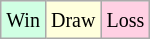<table class="wikitable">
<tr>
<td style="background-color: #d0ffe3;"><small>Win</small></td>
<td style="background-color: #ffffdd;"><small>Draw</small></td>
<td style="background-color: #ffd0e3;"><small>Loss</small></td>
</tr>
</table>
